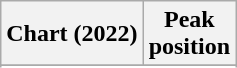<table class="wikitable sortable plainrowheaders" style="text-align:center">
<tr>
<th scope="col">Chart (2022)</th>
<th scope="col">Peak<br> position</th>
</tr>
<tr>
</tr>
<tr>
</tr>
<tr>
</tr>
</table>
